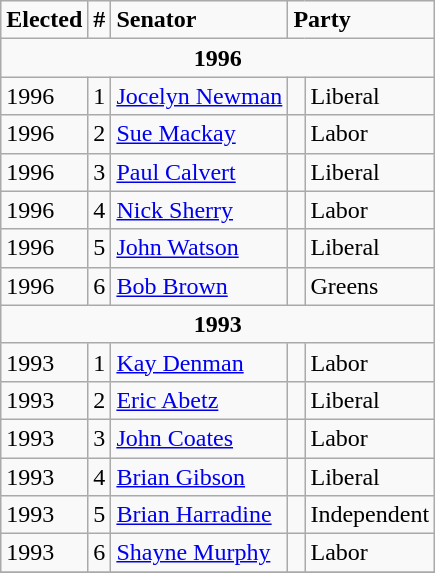<table class="wikitable floatright">
<tr>
<td><strong>Elected</strong></td>
<td><strong>#</strong></td>
<td><strong>Senator</strong></td>
<td colspan="2"><strong>Party</strong></td>
</tr>
<tr>
<td style="text-align:center;" colspan="5"><strong>1996</strong></td>
</tr>
<tr>
<td>1996</td>
<td>1</td>
<td><a href='#'>Jocelyn Newman</a></td>
<td> </td>
<td>Liberal</td>
</tr>
<tr>
<td>1996</td>
<td>2</td>
<td><a href='#'>Sue Mackay</a></td>
<td> </td>
<td>Labor</td>
</tr>
<tr>
<td>1996</td>
<td>3</td>
<td><a href='#'>Paul Calvert</a></td>
<td> </td>
<td>Liberal</td>
</tr>
<tr>
<td>1996</td>
<td>4</td>
<td><a href='#'>Nick Sherry</a></td>
<td> </td>
<td>Labor</td>
</tr>
<tr>
<td>1996</td>
<td>5</td>
<td><a href='#'>John Watson</a></td>
<td> </td>
<td>Liberal</td>
</tr>
<tr>
<td>1996</td>
<td>6</td>
<td><a href='#'>Bob Brown</a></td>
<td> </td>
<td>Greens</td>
</tr>
<tr>
<td style="text-align:center;" colspan="5"><strong>1993</strong></td>
</tr>
<tr>
<td>1993</td>
<td>1</td>
<td><a href='#'>Kay Denman</a></td>
<td> </td>
<td>Labor</td>
</tr>
<tr>
<td>1993</td>
<td>2</td>
<td><a href='#'>Eric Abetz</a></td>
<td> </td>
<td>Liberal</td>
</tr>
<tr>
<td>1993</td>
<td>3</td>
<td><a href='#'>John Coates</a></td>
<td> </td>
<td>Labor</td>
</tr>
<tr>
<td>1993</td>
<td>4</td>
<td><a href='#'>Brian Gibson</a></td>
<td> </td>
<td>Liberal</td>
</tr>
<tr>
<td>1993</td>
<td>5</td>
<td><a href='#'>Brian Harradine</a></td>
<td> </td>
<td>Independent</td>
</tr>
<tr>
<td>1993</td>
<td>6</td>
<td><a href='#'>Shayne Murphy</a></td>
<td> </td>
<td>Labor</td>
</tr>
<tr>
</tr>
</table>
